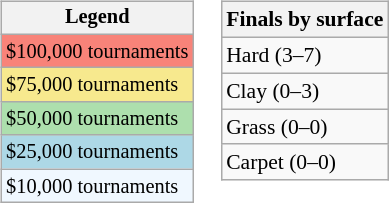<table>
<tr valign=top>
<td><br><table class=wikitable style="font-size:85%">
<tr>
<th>Legend</th>
</tr>
<tr style="background:#f88379;">
<td>$100,000 tournaments</td>
</tr>
<tr style="background:#f7e98e;">
<td>$75,000 tournaments</td>
</tr>
<tr style="background:#addfad;">
<td>$50,000 tournaments</td>
</tr>
<tr style="background:lightblue;">
<td>$25,000 tournaments</td>
</tr>
<tr style="background:#f0f8ff;">
<td>$10,000 tournaments</td>
</tr>
</table>
</td>
<td><br><table class=wikitable style="font-size:90%">
<tr>
<th>Finals by surface</th>
</tr>
<tr>
<td>Hard (3–7)</td>
</tr>
<tr>
<td>Clay (0–3)</td>
</tr>
<tr>
<td>Grass (0–0)</td>
</tr>
<tr>
<td>Carpet (0–0)</td>
</tr>
</table>
</td>
</tr>
</table>
